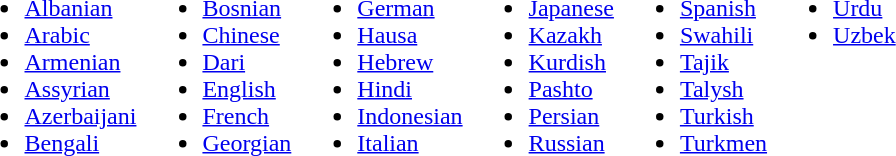<table width=45%>
<tr valign=top>
<td width=15%><br><ul><li><a href='#'>Albanian</a></li><li><a href='#'>Arabic</a></li><li><a href='#'>Armenian</a></li><li><a href='#'>Assyrian</a></li><li><a href='#'>Azerbaijani</a></li><li><a href='#'>Bengali</a></li></ul></td>
<td width=15%><br><ul><li><a href='#'>Bosnian</a></li><li><a href='#'>Chinese</a></li><li><a href='#'>Dari</a></li><li><a href='#'>English</a></li><li><a href='#'>French</a></li><li><a href='#'>Georgian</a></li></ul></td>
<td width=15%><br><ul><li><a href='#'>German</a></li><li><a href='#'>Hausa</a></li><li><a href='#'>Hebrew</a></li><li><a href='#'>Hindi</a></li><li><a href='#'>Indonesian</a></li><li><a href='#'>Italian</a></li></ul></td>
<td width=15%><br><ul><li><a href='#'>Japanese</a></li><li><a href='#'>Kazakh</a></li><li><a href='#'>Kurdish</a></li><li><a href='#'>Pashto</a></li><li><a href='#'>Persian</a></li><li><a href='#'>Russian</a></li></ul></td>
<td width=15%><br><ul><li><a href='#'>Spanish</a></li><li><a href='#'>Swahili</a></li><li><a href='#'>Tajik</a></li><li><a href='#'>Talysh</a></li><li><a href='#'>Turkish</a></li><li><a href='#'>Turkmen</a></li></ul></td>
<td width=15%><br><ul><li><a href='#'>Urdu</a></li><li><a href='#'>Uzbek</a></li></ul></td>
</tr>
</table>
